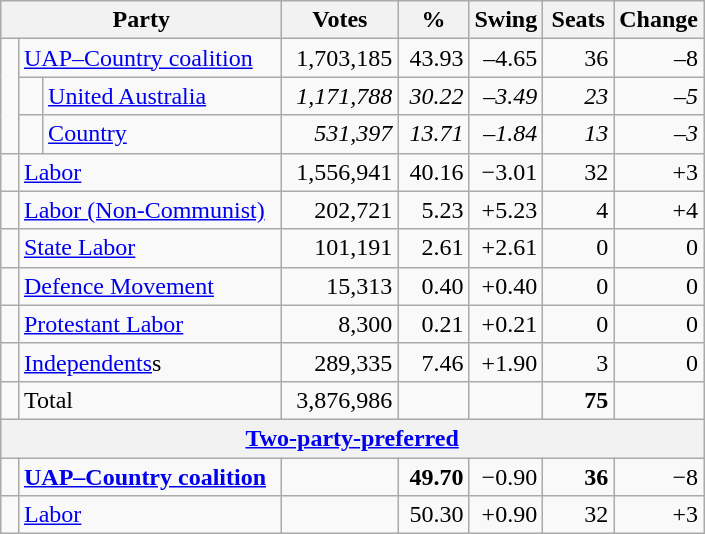<table class="wikitable">
<tr>
<th colspan=3 style="width:180px">Party</th>
<th style="width:70px">Votes</th>
<th style="width:40px">%</th>
<th style="width:40px">Swing</th>
<th style="width:40px">Seats</th>
<th style="width:40px">Change</th>
</tr>
<tr>
<td rowspan=3> </td>
<td colspan=2><a href='#'>UAP–Country coalition</a></td>
<td align=right>1,703,185</td>
<td align=right>43.93</td>
<td align=right>–4.65</td>
<td align=right>36</td>
<td align=right>–8</td>
</tr>
<tr>
<td> </td>
<td><a href='#'>United Australia</a></td>
<td style="text-align:right"><em>1,171,788</em></td>
<td style="text-align:right"><em>30.22</em></td>
<td style="text-align:right"><em>–3.49</em></td>
<td style="text-align:right"><em>23</em></td>
<td style="text-align:right"><em>–5</em></td>
</tr>
<tr>
<td> </td>
<td><a href='#'>Country</a></td>
<td style="text-align:right"><em>531,397</em></td>
<td style="text-align:right"><em>13.71</em></td>
<td style="text-align:right"><em>–1.84</em></td>
<td style="text-align:right"><em>13</em></td>
<td style="text-align:right"><em>–3</em></td>
</tr>
<tr>
<td> </td>
<td colspan=2><a href='#'>Labor</a></td>
<td style="text-align:right">1,556,941</td>
<td style="text-align:right">40.16</td>
<td style="text-align:right">−3.01</td>
<td style="text-align:right">32</td>
<td style="text-align:right">+3</td>
</tr>
<tr>
<td> </td>
<td colspan=2><a href='#'>Labor (Non-Communist)</a></td>
<td style="text-align:right">202,721</td>
<td style="text-align:right">5.23</td>
<td style="text-align:right">+5.23</td>
<td style="text-align:right">4</td>
<td style="text-align:right">+4</td>
</tr>
<tr>
<td> </td>
<td colspan=2><a href='#'>State Labor</a></td>
<td style="text-align:right">101,191</td>
<td style="text-align:right">2.61</td>
<td style="text-align:right">+2.61</td>
<td style="text-align:right">0</td>
<td style="text-align:right">0</td>
</tr>
<tr>
<td> </td>
<td colspan=2><a href='#'>Defence Movement</a></td>
<td style="text-align:right">15,313</td>
<td style="text-align:right">0.40</td>
<td style="text-align:right">+0.40</td>
<td style="text-align:right">0</td>
<td style="text-align:right">0</td>
</tr>
<tr>
<td> </td>
<td colspan=2><a href='#'>Protestant Labor</a></td>
<td style="text-align:right">8,300</td>
<td style="text-align:right">0.21</td>
<td style="text-align:right">+0.21</td>
<td style="text-align:right">0</td>
<td style="text-align:right">0</td>
</tr>
<tr>
<td> </td>
<td colspan=2><a href='#'>Independents</a>s</td>
<td style="text-align:right">289,335</td>
<td style="text-align:right">7.46</td>
<td style="text-align:right">+1.90</td>
<td style="text-align:right">3</td>
<td style="text-align:right">0</td>
</tr>
<tr>
<td> </td>
<td colspan=2>Total</td>
<td style="text-align:right">3,876,986</td>
<td style="text-align:right"> </td>
<td style="text-align:right"> </td>
<td style="text-align:right"><strong>75</strong></td>
<td style="text-align:right"></td>
</tr>
<tr>
<th colspan=8 align=center><a href='#'>Two-party-preferred</a> </th>
</tr>
<tr>
<td> </td>
<td colspan=2><strong><a href='#'>UAP–Country coalition</a></strong></td>
<td style="text-align:center"></td>
<td style="text-align:right"><strong>49.70</strong></td>
<td style="text-align:right">−0.90</td>
<td style="text-align:right"><strong>36</strong></td>
<td style="text-align:right">−8</td>
</tr>
<tr>
<td> </td>
<td colspan=2><a href='#'>Labor</a></td>
<td style="text-align:center"></td>
<td style="text-align:right">50.30</td>
<td style="text-align:right">+0.90</td>
<td style="text-align:right">32</td>
<td style="text-align:right">+3</td>
</tr>
</table>
